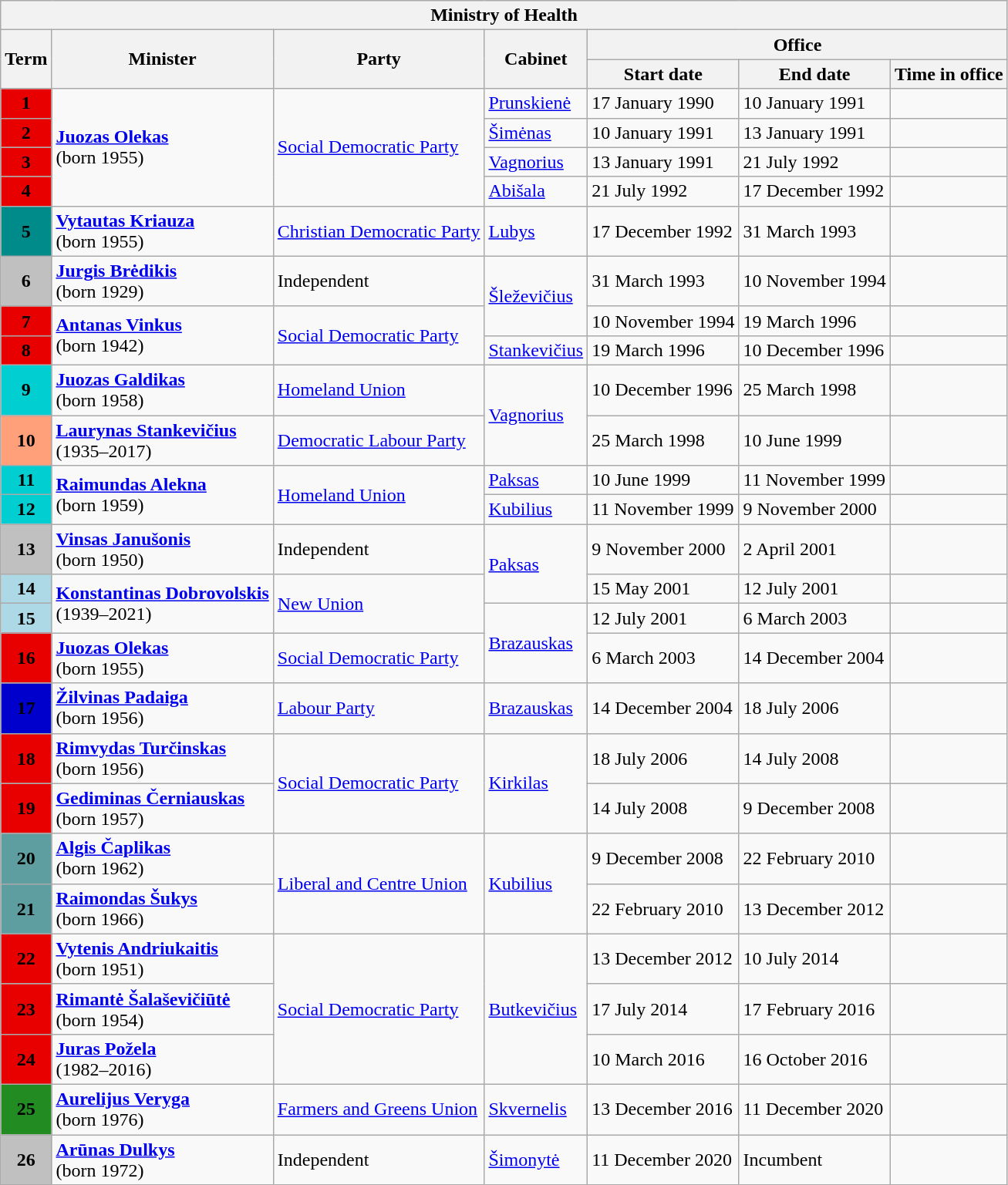<table class="wikitable" text-align:center;">
<tr>
<th colspan="7">Ministry of Health</th>
</tr>
<tr>
<th rowspan=2>Term</th>
<th rowspan=2>Minister</th>
<th rowspan=2>Party</th>
<th rowspan=2>Cabinet</th>
<th rowspan=1 colspan=3>Office</th>
</tr>
<tr>
<th>Start date</th>
<th>End date</th>
<th>Time in office</th>
</tr>
<tr>
<th rowspan="1" style=background:#E80000; color:white">1</th>
<td rowspan="4"><strong><a href='#'>Juozas Olekas</a></strong> <br> (born 1955)</td>
<td rowspan="4"><a href='#'>Social Democratic Party</a></td>
<td><a href='#'>Prunskienė</a></td>
<td>17 January 1990</td>
<td>10 January 1991</td>
<td></td>
</tr>
<tr>
<th rowspan="1" style=background:#E80000; color:white">2</th>
<td><a href='#'>Šimėnas</a></td>
<td>10 January 1991</td>
<td>13 January 1991</td>
<td></td>
</tr>
<tr>
<th rowspan="1" style=background:#E80000; color:white">3</th>
<td><a href='#'>Vagnorius</a></td>
<td>13 January 1991</td>
<td>21 July 1992</td>
<td></td>
</tr>
<tr>
<th rowspan="1" style=background:#E80000; color:white">4</th>
<td><a href='#'>Abišala</a></td>
<td>21 July 1992</td>
<td>17 December 1992</td>
<td></td>
</tr>
<tr>
<th rowspan="1" style=background:#008B8B; color:white">5</th>
<td><strong><a href='#'>Vytautas Kriauza</a></strong> <br> (born 1955)</td>
<td><a href='#'>Christian Democratic Party</a></td>
<td><a href='#'>Lubys</a></td>
<td>17 December 1992</td>
<td>31 March 1993</td>
<td></td>
</tr>
<tr>
<th rowspan="1" style=background:#C0C0C0; color:white">6</th>
<td><strong><a href='#'>Jurgis Brėdikis</a></strong> <br> (born 1929)</td>
<td>Independent</td>
<td rowspan="2"><a href='#'>Šleževičius</a></td>
<td>31 March 1993</td>
<td>10 November 1994</td>
<td></td>
</tr>
<tr>
<th rowspan="1" style=background:#E80000; color:white">7</th>
<td rowspan="2"><strong><a href='#'>Antanas Vinkus</a></strong> <br> (born 1942)</td>
<td rowspan="2"><a href='#'>Social Democratic Party</a></td>
<td>10 November 1994</td>
<td>19 March 1996</td>
<td></td>
</tr>
<tr>
<th rowspan="1" style=background:#E80000; color:white">8</th>
<td><a href='#'>Stankevičius</a></td>
<td>19 March 1996</td>
<td>10 December 1996</td>
<td></td>
</tr>
<tr>
<th rowspan="1" style=background:#00CED1; color:white">9</th>
<td><strong><a href='#'>Juozas Galdikas</a></strong> <br> (born 1958)</td>
<td><a href='#'>Homeland Union</a></td>
<td rowspan="2"><a href='#'>Vagnorius</a></td>
<td>10 December 1996</td>
<td>25 March 1998</td>
<td></td>
</tr>
<tr>
<th rowspan="1" style=background:#FFA07A; color:white">10</th>
<td><strong><a href='#'>Laurynas Stankevičius</a></strong> <br> (1935–2017)</td>
<td><a href='#'>Democratic Labour Party</a></td>
<td>25 March 1998</td>
<td>10 June 1999</td>
<td></td>
</tr>
<tr>
<th rowspan="1" style=background:#00CED1; color:white">11</th>
<td rowspan="2"><strong><a href='#'>Raimundas Alekna</a></strong> <br> (born 1959)</td>
<td rowspan="2"><a href='#'>Homeland Union</a></td>
<td><a href='#'>Paksas</a></td>
<td>10 June 1999</td>
<td>11 November 1999</td>
<td></td>
</tr>
<tr>
<th rowspan="1" style=background:#00CED1; color:white">12</th>
<td><a href='#'>Kubilius</a></td>
<td>11 November 1999</td>
<td>9 November 2000</td>
<td></td>
</tr>
<tr>
<th rowspan="1" style=background:#C0C0C0; color:white">13</th>
<td><strong><a href='#'>Vinsas Janušonis</a></strong> <br> (born 1950)</td>
<td>Independent</td>
<td rowspan="2"><a href='#'>Paksas</a></td>
<td>9 November 2000</td>
<td>2 April 2001</td>
<td></td>
</tr>
<tr>
<th rowspan="1" style=background:#ADD8E6; color:white">14</th>
<td rowspan="2"><strong><a href='#'>Konstantinas Dobrovolskis</a></strong> <br> (1939–2021)</td>
<td rowspan="2"><a href='#'>New Union</a></td>
<td>15 May 2001</td>
<td>12 July 2001</td>
<td></td>
</tr>
<tr>
<th rowspan="1" style=background:#ADD8E6; color:white">15</th>
<td rowspan="2"><a href='#'>Brazauskas</a></td>
<td>12 July 2001</td>
<td>6 March 2003</td>
<td></td>
</tr>
<tr>
<th rowspan="1" style=background:#E80000; color:white">16</th>
<td><strong><a href='#'>Juozas Olekas</a></strong> <br> (born 1955)</td>
<td><a href='#'>Social Democratic Party</a></td>
<td>6 March 2003</td>
<td>14 December 2004</td>
<td></td>
</tr>
<tr>
<th rowspan="1" style=background:#0000CD; color:white">17</th>
<td><strong><a href='#'>Žilvinas Padaiga</a></strong> <br> (born 1956)</td>
<td><a href='#'>Labour Party</a></td>
<td><a href='#'>Brazauskas</a></td>
<td>14 December 2004</td>
<td>18 July 2006</td>
<td></td>
</tr>
<tr>
<th rowspan="1" style=background:#E80000; color:white">18</th>
<td><strong><a href='#'>Rimvydas Turčinskas</a></strong> <br> (born 1956)</td>
<td rowspan="2"><a href='#'>Social Democratic Party</a></td>
<td rowspan="2"><a href='#'>Kirkilas</a></td>
<td>18 July 2006</td>
<td>14 July 2008</td>
<td></td>
</tr>
<tr>
<th rowspan="1" style=background:#E80000; color:white">19</th>
<td><strong><a href='#'>Gediminas Černiauskas</a></strong> <br> (born 1957)</td>
<td>14 July 2008</td>
<td>9 December 2008</td>
<td></td>
</tr>
<tr>
<th rowspan="1" style=background:#5F9EA0; color:white">20</th>
<td><strong><a href='#'>Algis Čaplikas</a></strong> <br> (born 1962)</td>
<td rowspan="2"><a href='#'>Liberal and Centre Union</a></td>
<td rowspan="2"><a href='#'>Kubilius</a></td>
<td>9 December 2008</td>
<td>22 February 2010</td>
<td></td>
</tr>
<tr>
<th rowspan="1" style=background:#5F9EA0; color:white">21</th>
<td><strong><a href='#'>Raimondas Šukys</a></strong> <br> (born 1966)</td>
<td>22 February 2010</td>
<td>13 December 2012</td>
<td></td>
</tr>
<tr>
<th rowspan="1" style=background:#E80000; color:white">22</th>
<td><strong><a href='#'>Vytenis Andriukaitis</a></strong> <br> (born 1951)</td>
<td rowspan="3"><a href='#'>Social Democratic Party</a></td>
<td rowspan="3"><a href='#'>Butkevičius</a></td>
<td>13 December 2012</td>
<td>10 July 2014</td>
<td></td>
</tr>
<tr>
<th rowspan="1" style=background:#E80000; color:white">23</th>
<td><strong><a href='#'>Rimantė Šalaševičiūtė</a></strong> <br> (born 1954)</td>
<td>17 July 2014</td>
<td>17 February 2016</td>
<td></td>
</tr>
<tr>
<th rowspan="1" style=background:#E80000; color:white">24</th>
<td><strong><a href='#'>Juras Požela</a></strong> <br> (1982–2016)</td>
<td>10 March 2016</td>
<td>16 October 2016</td>
<td></td>
</tr>
<tr>
<th rowspan="1" style=background:#228B22; color:white">25</th>
<td><strong><a href='#'>Aurelijus Veryga</a></strong> <br> (born 1976)</td>
<td><a href='#'>Farmers and Greens Union</a></td>
<td><a href='#'>Skvernelis</a></td>
<td>13 December 2016</td>
<td>11 December 2020</td>
<td></td>
</tr>
<tr>
<th rowspan="1" style=background:#C0C0C0; color:white">26</th>
<td><strong><a href='#'>Arūnas Dulkys</a></strong> <br> (born 1972)</td>
<td>Independent</td>
<td><a href='#'>Šimonytė</a></td>
<td>11 December 2020</td>
<td>Incumbent</td>
<td></td>
</tr>
</table>
